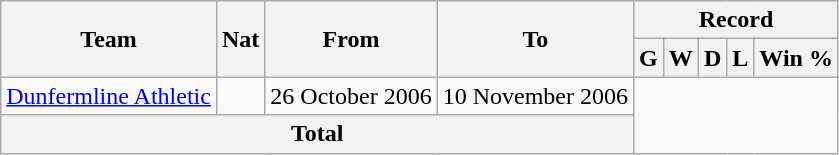<table class="wikitable" style="text-align: center">
<tr>
<th rowspan="2">Team</th>
<th rowspan="2">Nat</th>
<th rowspan="2">From</th>
<th rowspan="2">To</th>
<th colspan="5">Record</th>
</tr>
<tr>
<th>G</th>
<th>W</th>
<th>D</th>
<th>L</th>
<th>Win %</th>
</tr>
<tr>
<td align=left><a href='#'>Dunfermline Athletic</a></td>
<td></td>
<td align=left>26 October 2006</td>
<td align=left>10 November 2006<br></td>
</tr>
<tr>
<th colspan="4">Total<br></th>
</tr>
</table>
